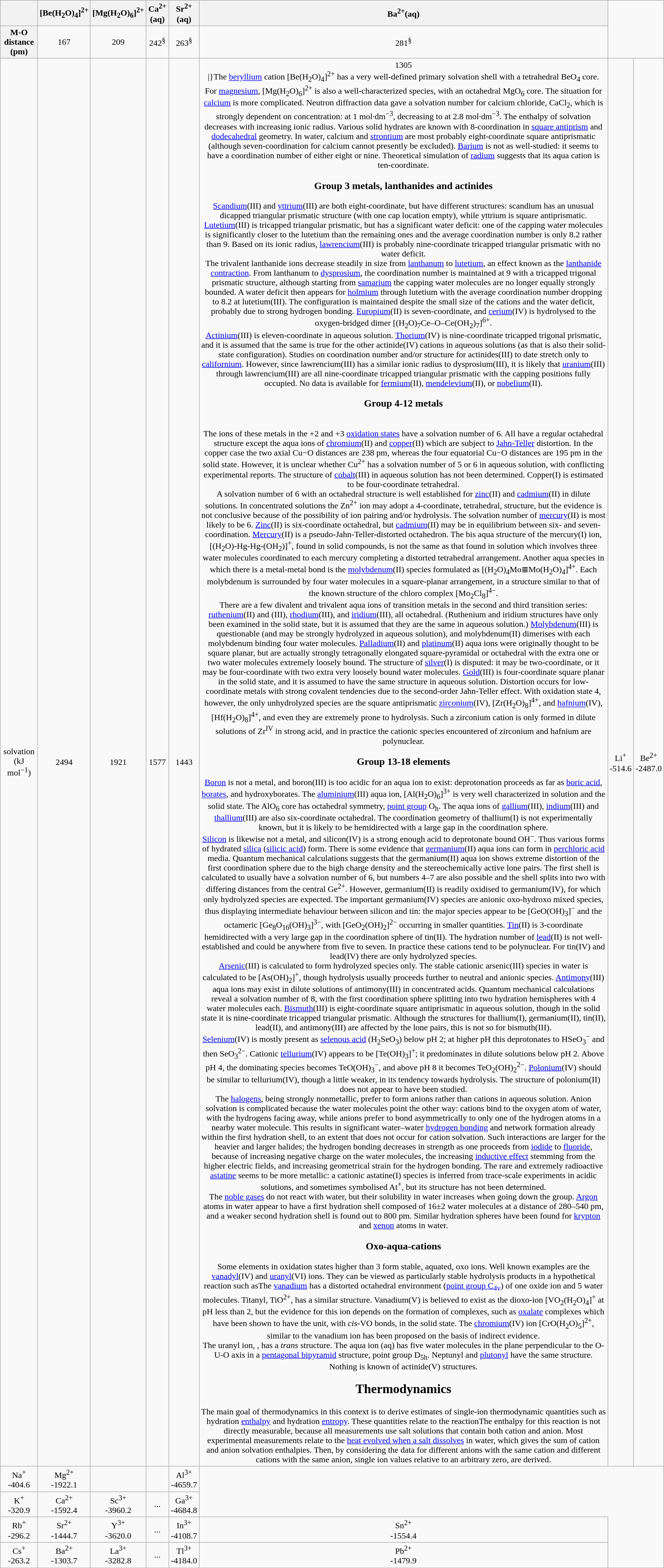<table class=wikitable style=text-align:center>
<tr>
<th></th>
<th>[Be(H<sub>2</sub>O)<sub>4</sub>]<sup>2+</sup></th>
<th>[Mg(H<sub>2</sub>O)<sub>6</sub>]<sup>2+</sup></th>
<th>Ca<sup>2+</sup>(aq)</th>
<th>Sr<sup>2+</sup>(aq)</th>
<th>Ba<sup>2+</sup>(aq)</th>
</tr>
<tr>
<th>M-O distance (pm)</th>
<td>167</td>
<td>209</td>
<td>242<sup>§</sup></td>
<td>263<sup>§</sup></td>
<td>281<sup>§</sup></td>
</tr>
<tr>
<td> solvation (kJ mol<sup>−1</sup>)</td>
<td>2494</td>
<td>1921</td>
<td>1577</td>
<td>1443</td>
<td>1305<br>|}The <a href='#'>beryllium</a> cation [Be(H<sub>2</sub>O)<sub>4</sub>]<sup>2+</sup> has a very well-defined primary solvation shell with a tetrahedral BeO<sub>4</sub> core. For <a href='#'>magnesium</a>, [Mg(H<sub>2</sub>O)<sub>6</sub>]<sup>2+</sup> is also a well-characterized species, with an octahedral MgO<sub>6</sub> core. The situation for <a href='#'>calcium</a> is more complicated. Neutron diffraction data gave a solvation number for calcium chloride, CaCl<sub>2</sub>, which is strongly dependent on concentration:  at 1 mol·dm<sup>−3</sup>, decreasing to  at 2.8 mol·dm<sup>−3</sup>. The enthalpy of solvation decreases  with increasing ionic radius. Various solid hydrates are known with 8-coordination in <a href='#'>square antiprism</a> and <a href='#'>dodecahedral</a> geometry. In water, calcium and <a href='#'>strontium</a> are most probably eight-coordinate square antiprismatic (although seven-coordination for calcium cannot presently be excluded). <a href='#'>Barium</a> is not as well-studied: it seems to have a coordination number of either eight or nine. Theoretical simulation of <a href='#'>radium</a> suggests that its aqua cation is ten-coordinate.<h3>Group 3 metals, lanthanides and actinides</h3>
<a href='#'>Scandium</a>(III) and <a href='#'>yttrium</a>(III) are both eight-coordinate, but have different structures: scandium has an unusual dicapped triangular prismatic structure (with one cap location empty), while yttrium is square antiprismatic. <a href='#'>Lutetium</a>(III) is tricapped triangular prismatic, but has a significant water deficit: one of the capping water molecules is significantly closer to the lutetium than the remaining ones and the average coordination number is only 8.2 rather than 9. Based on its ionic radius, <a href='#'>lawrencium</a>(III) is probably nine-coordinate tricapped triangular prismatic with no water deficit.<br>The trivalent lanthanide ions decrease steadily in size from <a href='#'>lanthanum</a> to <a href='#'>lutetium</a>, an effect known as the <a href='#'>lanthanide contraction</a>. From lanthanum to <a href='#'>dysprosium</a>, the coordination number is maintained at 9 with a tricapped trigonal prismatic structure, although starting from <a href='#'>samarium</a> the capping water molecules are no longer equally strongly bounded. A water deficit then appears for <a href='#'>holmium</a> through lutetium with the average coordination number dropping to 8.2 at lutetium(III). The configuration is maintained despite the small size of the cations and the water deficit, probably due to strong hydrogen bonding. <a href='#'>Europium</a>(II) is seven-coordinate, and <a href='#'>cerium</a>(IV) is hydrolysed to the oxygen-bridged dimer [(H<sub>2</sub>O)<sub>7</sub>Ce–O–Ce(OH<sub>2</sub>)<sub>7</sub>]<sup>6+</sup>.<br><a href='#'>Actinium</a>(III) is eleven-coordinate in aqueous solution. <a href='#'>Thorium</a>(IV) is nine-coordinate tricapped trigonal prismatic, and it is assumed that the same is true for the other actinide(IV) cations in aqueous solutions (as that is also their solid-state configuration). Studies on coordination number and/or structure for actinides(III) to date stretch only to <a href='#'>californium</a>. However, since lawrencium(III) has a similar ionic radius to dysprosium(III), it is likely that <a href='#'>uranium</a>(III) through lawrencium(III) are all nine-coordinate tricapped triangular prismatic with the capping positions fully occupied. No data is available for <a href='#'>fermium</a>(II), <a href='#'>mendelevium</a>(II), or <a href='#'>nobelium</a>(II).<h3>Group 4-12 metals</h3>

<br>The ions of these metals in the +2 and +3 <a href='#'>oxidation states</a> have a solvation number of 6. All have a regular octahedral structure except the aqua ions of <a href='#'>chromium</a>(II) and <a href='#'>copper</a>(II) which are subject to <a href='#'>Jahn-Teller</a> distortion. In the copper case the two axial Cu−O distances are 238 pm, whereas the four equatorial Cu−O distances are 195 pm in the solid state. However, it is unclear whether Cu<sup>2+</sup> has a solvation number of 5 or 6 in aqueous solution, with conflicting experimental reports. The structure of <a href='#'>cobalt</a>(III) in aqueous solution has not been determined. Copper(I) is estimated to be four-coordinate tetrahedral.<br>A solvation number of 6 with an octahedral structure is well established for <a href='#'>zinc</a>(II) and <a href='#'>cadmium</a>(II) in dilute solutions. In concentrated solutions the Zn<sup>2+</sup> ion may adopt a 4-coordinate, tetrahedral, structure, but the evidence is not conclusive because of the possibility of ion pairing and/or hydrolysis. The solvation number of <a href='#'>mercury</a>(II) is most likely to be 6. <a href='#'>Zinc</a>(II) is six-coordinate octahedral, but <a href='#'>cadmium</a>(II) may be in equilibrium between six- and seven-coordination. <a href='#'>Mercury</a>(II) is a pseudo-Jahn-Teller-distorted octahedron. The bis aqua structure of the mercury(I) ion, [(H<sub>2</sub>O)-Hg-Hg-(OH<sub>2</sub>)]<sup>+</sup>, found in solid compounds, is not the same as that found in solution which involves three water molecules coordinated to each mercury completing a distorted tetrahedral arrangement. Another aqua species in which there is a metal-metal bond is the <a href='#'>molybdenum</a>(II) species formulated as [(H<sub>2</sub>O)<sub>4</sub>Mo≣Mo(H<sub>2</sub>O)<sub>4</sub>]<sup>4+</sup>. Each molybdenum is surrounded by four water molecules in a square-planar arrangement, in a structure similar to that of the known structure of the chloro complex [Mo<sub>2</sub>Cl<sub>8</sub>]<sup>4−</sup>.<br>There are a few divalent and trivalent aqua ions of transition metals in the second and third transition series: <a href='#'>ruthenium</a>(II) and (III), <a href='#'>rhodium</a>(III), and <a href='#'>iridium</a>(III), all octahedral. (Ruthenium and iridium structures have only been examined in the solid state, but it is assumed that they are the same in aqueous solution.) <a href='#'>Molybdenum</a>(III) is questionable (and may be strongly hydrolyzed in aqueous solution), and molybdenum(II) dimerises with each molybdenum binding four water molecules. <a href='#'>Palladium</a>(II) and <a href='#'>platinum</a>(II) aqua ions were originally thought to be square planar, but are actually strongly tetragonally elongated square-pyramidal or octahedral with the extra one or two water molecules extremely loosely bound. The structure of <a href='#'>silver</a>(I) is disputed: it may be two-coordinate, or it may be four-coordinate with two extra very loosely bound water molecules. <a href='#'>Gold</a>(III) is four-coordinate square planar in the solid state, and it is assumed to have the same structure in aqueous solution. Distortion occurs for low-coordinate metals with strong covalent tendencies due to the second-order Jahn-Teller effect. With oxidation state 4, however, the only unhydrolyzed species are the square antiprismatic <a href='#'>zirconium</a>(IV), [Zr(H<sub>2</sub>O)<sub>8</sub>]<sup>4+</sup>, and <a href='#'>hafnium</a>(IV), [Hf(H<sub>2</sub>O)<sub>8</sub>]<sup>4+</sup>, and even they are extremely prone to hydrolysis. Such a zirconium cation is only formed in dilute solutions of Zr<sup>IV</sup> in strong acid, and in practice the cationic species encountered of zirconium and hafnium are polynuclear.<h3>Group 13-18 elements</h3><a href='#'>Boron</a> is not a metal, and boron(III) is too acidic for an aqua ion to exist: deprotonation proceeds as far as <a href='#'>boric acid</a>, <a href='#'>borates</a>, and hydroxyborates. The <a href='#'>aluminium</a>(III) aqua ion, [Al(H<sub>2</sub>O)<sub>6</sub>]<sup>3+</sup> is very well characterized in solution and the solid state. The AlO<sub>6</sub> core has octahedral symmetry, <a href='#'>point group</a> O<sub>h</sub>. The aqua ions of <a href='#'>gallium</a>(III), <a href='#'>indium</a>(III) and <a href='#'>thallium</a>(III) are also six-coordinate octahedral. The coordination geometry of thallium(I) is not experimentally known, but it is likely to be hemidirected with a large gap in the coordination sphere.<br><a href='#'>Silicon</a> is likewise not a metal, and silicon(IV) is a strong enough acid to deprotonate bound OH<sup>−</sup>. Thus various forms of hydrated <a href='#'>silica</a> (<a href='#'>silicic acid</a>) form. There is some evidence that <a href='#'>germanium</a>(II) aqua ions can form in <a href='#'>perchloric acid</a> media. Quantum mechanical calculations suggests that the germanium(II) aqua ion shows extreme distortion of the first coordination sphere due to the high charge density and the stereochemically active lone pairs. The first shell is calculated to usually have a solvation number of 6, but numbers 4–7 are also possible and the shell splits into two with differing distances from the central Ge<sup>2+</sup>. However, germanium(II) is readily oxidised to germanium(IV), for which only hydrolyzed species are expected. The important germanium(IV) species are anionic oxo-hydroxo mixed species, thus displaying intermediate behaviour between silicon and tin: the major species appear to be [GeO(OH)<sub>3</sub>]<sup>−</sup> and the octameric [Ge<sub>8</sub>O<sub>16</sub>(OH)<sub>3</sub>]<sup>3−</sup>, with [GeO<sub>2</sub>(OH)<sub>2</sub>]<sup>2−</sup> occurring in smaller quantities. <a href='#'>Tin</a>(II) is 3-coordinate hemidirected with a very large gap in the coordination sphere of tin(II). The hydration number of <a href='#'>lead</a>(II) is not well-established and could be anywhere from five to seven. In practice these cations tend to be polynuclear. For tin(IV) and lead(IV) there are only hydrolyzed species.<br><a href='#'>Arsenic</a>(III) is calculated to form hydrolyzed species only. The stable cationic arsenic(III) species in water is calculated to be [As(OH)<sub>2</sub>]<sup>+</sup>, though hydrolysis usually proceeds further to neutral and anionic species. <a href='#'>Antimony</a>(III) aqua ions may exist in dilute solutions of antimony(III) in concentrated acids. Quantum mechanical calculations reveal a solvation number of 8, with the first coordination sphere splitting into two hydration hemispheres with 4 water molecules each. <a href='#'>Bismuth</a>(III) is eight-coordinate square antiprismatic in aqueous solution, though in the solid state it is nine-coordinate tricapped triangular prismatic. Although the structures for thallium(I), germanium(II), tin(II), lead(II), and antimony(III) are affected by the lone pairs, this is not so for bismuth(III).<br><a href='#'>Selenium</a>(IV) is mostly present as <a href='#'>selenous acid</a> (H<sub>2</sub>SeO<sub>3</sub>) below pH 2; at higher pH this deprotonates to HSeO<sub>3</sub><sup>−</sup> and then SeO<sub>3</sub><sup>2−</sup>. Cationic <a href='#'>tellurium</a>(IV) appears to be [Te(OH)<sub>3</sub>]<sup>+</sup>; it predominates in dilute solutions below pH 2. Above pH 4, the dominating species becomes TeO(OH)<sub>3</sub><sup>−</sup>, and above pH 8 it becomes TeO<sub>2</sub>(OH)<sub>2</sub><sup>2−</sup>. <a href='#'>Polonium</a>(IV) should be similar to tellurium(IV), though a little weaker, in its tendency towards hydrolysis. The structure of polonium(II) does not appear to have been studied.<br>The <a href='#'>halogens</a>, being strongly nonmetallic, prefer to form anions rather than cations in aqueous solution. Anion solvation is complicated because the water molecules point the other way: cations bind to the oxygen atom of water, with the hydrogens facing away, while anions prefer to bond asymmetrically to only one of the hydrogen atoms in a nearby water molecule. This results in significant water–water <a href='#'>hydrogen bonding</a> and network formation already within the first hydration shell, to an extent that does not occur for cation solvation. Such interactions are larger for the heavier and larger halides; the hydrogen bonding decreases in strength as one proceeds from <a href='#'>iodide</a> to <a href='#'>fluoride</a>, because of increasing negative charge on the water molecules, the increasing <a href='#'>inductive effect</a> stemming from the higher electric fields, and increasing geometrical strain for the hydrogen bonding. The rare and extremely radioactive <a href='#'>astatine</a> seems to be more metallic: a cationic astatine(I) species is inferred from trace-scale experiments in acidic solutions, and sometimes symbolised At<sup>+</sup>, but its structure has not been determined.<br>The <a href='#'>noble gases</a> do not react with water, but their solubility in water increases when going down the group. <a href='#'>Argon</a> atoms in water appear to have a first hydration shell composed of 16±2 water molecules at a distance of 280–540 pm, and a weaker second hydration shell is found out to 800 pm. Similar hydration spheres have been found for <a href='#'>krypton</a> and <a href='#'>xenon</a> atoms in water.<h3>Oxo-aqua-cations</h3>Some elements in oxidation states higher than 3 form stable, aquated, oxo ions. Well known examples are the <a href='#'>vanadyl</a>(IV) and <a href='#'>uranyl</a>(VI) ions. They can be viewed as particularly stable hydrolysis products in a hypothetical reaction such asThe <a href='#'>vanadium</a> has a distorted octahedral environment (<a href='#'>point group C<sub>4v</sub></a>) of one oxide ion and 5 water molecules. Titanyl, TiO<sup>2+</sup>, has a similar structure. Vanadium(V) is believed to exist as the dioxo-ion [VO<sub>2</sub>(H<sub>2</sub>O)<sub>4</sub>]<sup>+</sup> at pH less than 2, but the evidence for this ion depends on the formation of complexes, such as <a href='#'>oxalate</a> complexes which have been shown to have the  unit, with <em>cis</em>-VO bonds, in the solid state. The <a href='#'>chromium</a>(IV) ion [CrO(H<sub>2</sub>O)<sub>5</sub>]<sup>2+</sup>, similar to the vanadium ion has been proposed on the basis of indirect evidence.<br>The uranyl ion, , has a <em>trans</em> structure. The aqua ion  (aq) has five water molecules in the plane perpendicular to the O-U-O axis in a <a href='#'>pentagonal bipyramid</a> structure, point group D<sub>5h</sub>. Neptunyl and <a href='#'>plutonyl</a> have the same structure. Nothing is known of actinide(V) structures.<h2>Thermodynamics</h2>The main goal of thermodynamics in this context is to derive estimates of single-ion thermodynamic quantities such as hydration <a href='#'>enthalpy</a> and hydration <a href='#'>entropy</a>. These quantities relate to the reactionThe enthalpy for this reaction is not directly measurable, because all measurements use salt solutions that contain both cation and anion. Most experimental measurements relate to the <a href='#'>heat evolved when a salt dissolves</a> in water, which gives the sum of cation and anion solvation enthalpies. Then, by considering the data for different anions with the same cation and different cations with the same anion, single ion values relative to an arbitrary zero, are derived.

</td>
<td>Li<sup>+</sup><br>-514.6</td>
<td>Be<sup>2+</sup><br>-2487.0</td>
</tr>
<tr>
<td>Na<sup>+</sup><br>-404.6</td>
<td>Mg<sup>2+</sup><br>-1922.1</td>
<td></td>
<td></td>
<td>Al<sup>3+</sup><br>-4659.7</td>
</tr>
<tr>
<td>K<sup>+</sup><br>-320.9</td>
<td>Ca<sup>2+</sup><br>-1592.4</td>
<td>Sc<sup>3+</sup><br>-3960.2</td>
<td>...</td>
<td>Ga<sup>3+</sup><br>-4684.8</td>
</tr>
<tr>
<td>Rb<sup>+</sup><br>-296.2</td>
<td>Sr<sup>2+</sup><br>-1444.7</td>
<td>Y<sup>3+</sup><br>-3620.0</td>
<td>...</td>
<td>In<sup>3+</sup><br>-4108.7</td>
<td>Sn<sup>2+</sup><br>-1554.4</td>
</tr>
<tr>
<td>Cs<sup>+</sup><br>-263.2</td>
<td>Ba<sup>2+</sup><br>-1303.7</td>
<td>La<sup>3+</sup><br>-3282.8</td>
<td>...</td>
<td>Tl<sup>3+</sup><br>-4184.0</td>
<td>Pb<sup>2+</sup><br>-1479.9</td>
</tr>
</table>
